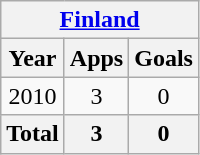<table class=wikitable style=text-align:center>
<tr>
<th colspan=4><a href='#'>Finland</a></th>
</tr>
<tr>
<th>Year</th>
<th>Apps</th>
<th>Goals</th>
</tr>
<tr>
<td>2010</td>
<td>3</td>
<td>0</td>
</tr>
<tr>
<th colspan=1>Total</th>
<th>3</th>
<th>0</th>
</tr>
</table>
